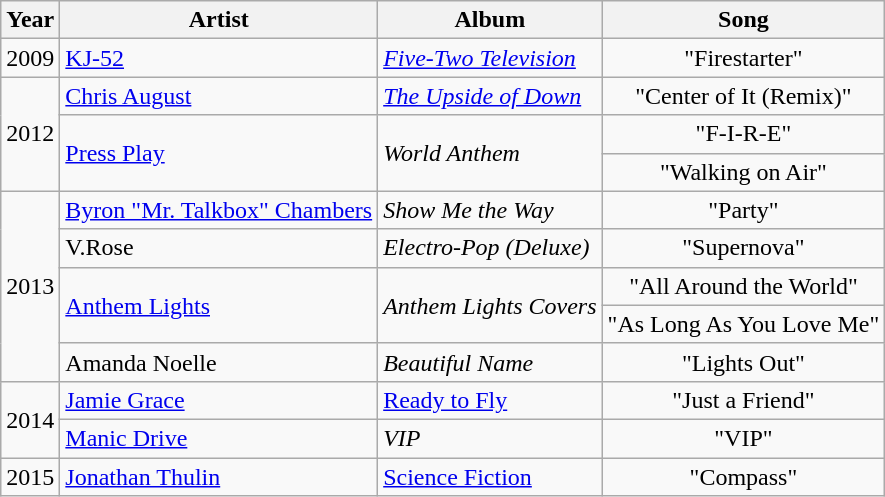<table class="wikitable">
<tr>
<th>Year</th>
<th>Artist</th>
<th>Album</th>
<th>Song</th>
</tr>
<tr>
<td>2009</td>
<td><a href='#'>KJ-52</a></td>
<td><em><a href='#'>Five-Two Television</a></em></td>
<td style="text-align:center;">"Firestarter"</td>
</tr>
<tr>
<td rowspan="3">2012</td>
<td><a href='#'>Chris August</a></td>
<td><em><a href='#'>The Upside of Down</a></em></td>
<td style="text-align:center;">"Center of It (Remix)"</td>
</tr>
<tr>
<td rowspan="2"><a href='#'>Press Play</a></td>
<td rowspan="2"><em>World Anthem</em></td>
<td style="text-align:center;">"F-I-R-E"</td>
</tr>
<tr>
<td style="text-align:center;">"Walking on Air"</td>
</tr>
<tr>
<td rowspan="5">2013</td>
<td><a href='#'>Byron "Mr. Talkbox" Chambers</a></td>
<td><em>Show Me the Way</em></td>
<td style="text-align:center;">"Party"</td>
</tr>
<tr>
<td>V.Rose</td>
<td><em>Electro-Pop (Deluxe)</em></td>
<td style="text-align:center;">"Supernova"</td>
</tr>
<tr>
<td rowspan="2"><a href='#'>Anthem Lights</a></td>
<td rowspan="2"><em>Anthem Lights Covers</em></td>
<td style="text-align:center;">"All Around the World"</td>
</tr>
<tr>
<td style="text-align:center;">"As Long As You Love Me"</td>
</tr>
<tr>
<td>Amanda Noelle</td>
<td><em>Beautiful Name</em></td>
<td style="text-align:center;">"Lights Out"</td>
</tr>
<tr>
<td rowspan="2">2014</td>
<td><a href='#'>Jamie Grace</a></td>
<td><a href='#'>Ready to Fly</a></td>
<td style="text-align:center;">"Just a Friend"</td>
</tr>
<tr>
<td><a href='#'>Manic Drive</a></td>
<td><em>VIP</em></td>
<td style="text-align:center;">"VIP"</td>
</tr>
<tr>
<td>2015</td>
<td><a href='#'>Jonathan Thulin</a></td>
<td><a href='#'>Science Fiction</a></td>
<td style="text-align:center;">"Compass"</td>
</tr>
</table>
